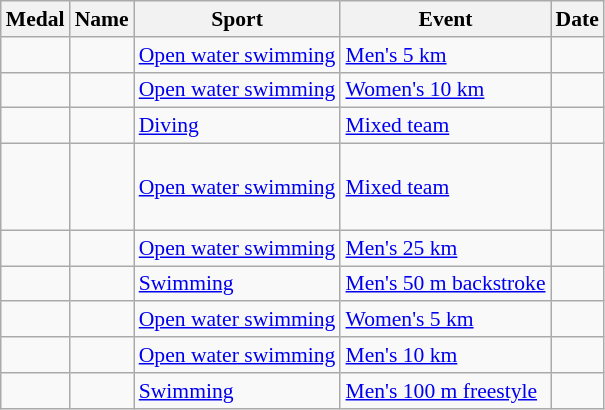<table class="wikitable sortable" style="font-size:90%">
<tr>
<th>Medal</th>
<th>Name</th>
<th>Sport</th>
<th>Event</th>
<th>Date</th>
</tr>
<tr>
<td></td>
<td></td>
<td><a href='#'>Open water swimming</a></td>
<td><a href='#'>Men's 5 km</a></td>
<td></td>
</tr>
<tr>
<td></td>
<td></td>
<td><a href='#'>Open water swimming</a></td>
<td><a href='#'>Women's 10 km</a></td>
<td></td>
</tr>
<tr>
<td></td>
<td><br></td>
<td><a href='#'>Diving</a></td>
<td><a href='#'>Mixed team</a></td>
<td></td>
</tr>
<tr>
<td></td>
<td><br><br><br></td>
<td><a href='#'>Open water swimming</a></td>
<td><a href='#'>Mixed team</a></td>
<td></td>
</tr>
<tr>
<td></td>
<td></td>
<td><a href='#'>Open water swimming</a></td>
<td><a href='#'>Men's 25 km</a></td>
<td></td>
</tr>
<tr>
<td></td>
<td></td>
<td><a href='#'>Swimming</a></td>
<td><a href='#'>Men's 50 m backstroke</a></td>
<td></td>
</tr>
<tr>
<td></td>
<td></td>
<td><a href='#'>Open water swimming</a></td>
<td><a href='#'>Women's 5 km</a></td>
<td></td>
</tr>
<tr>
<td></td>
<td></td>
<td><a href='#'>Open water swimming</a></td>
<td><a href='#'>Men's 10 km</a></td>
<td></td>
</tr>
<tr>
<td></td>
<td></td>
<td><a href='#'>Swimming</a></td>
<td><a href='#'>Men's 100 m freestyle</a></td>
<td></td>
</tr>
</table>
